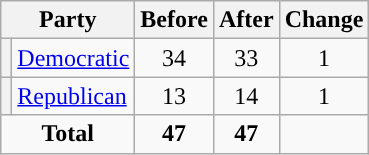<table class="wikitable" style="text-align:center;">
<tr>
<th colspan="2">Party</th>
<th>Before</th>
<th>After</th>
<th>Change</th>
</tr>
<tr>
<th style="background-color:"></th>
<td style="text-align:left;"><a href='#'>Democratic</a></td>
<td>34</td>
<td>33</td>
<td> 1</td>
</tr>
<tr>
<th style="background-color:"></th>
<td style="text-align:left;"><a href='#'>Republican</a></td>
<td>13</td>
<td>14</td>
<td> 1</td>
</tr>
<tr>
<td colspan="2"><strong>Total</strong></td>
<td><strong>47</strong></td>
<td><strong>47</strong></td>
<td></td>
</tr>
</table>
